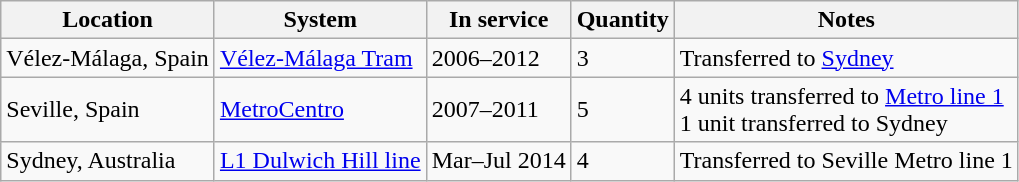<table class="wikitable">
<tr>
<th>Location</th>
<th>System</th>
<th>In service</th>
<th>Quantity</th>
<th>Notes</th>
</tr>
<tr>
<td>Vélez-Málaga, Spain</td>
<td><a href='#'>Vélez-Málaga Tram</a></td>
<td>2006–2012</td>
<td>3</td>
<td>Transferred to <a href='#'>Sydney</a></td>
</tr>
<tr>
<td>Seville, Spain</td>
<td><a href='#'>MetroCentro</a></td>
<td>2007–2011</td>
<td>5</td>
<td>4 units transferred to <a href='#'>Metro line 1</a><br>1 unit transferred to Sydney</td>
</tr>
<tr>
<td>Sydney, Australia</td>
<td><a href='#'>L1 Dulwich Hill line</a></td>
<td>Mar–Jul 2014</td>
<td>4</td>
<td>Transferred to Seville Metro line 1</td>
</tr>
</table>
